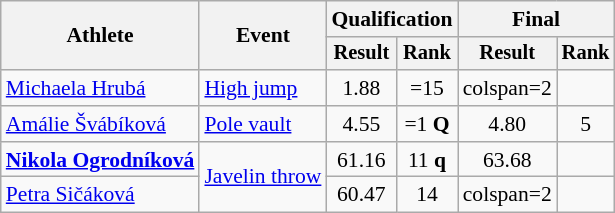<table class=wikitable style="font-size:90%">
<tr>
<th rowspan="2">Athlete</th>
<th rowspan="2">Event</th>
<th colspan="2">Qualification</th>
<th colspan="2">Final</th>
</tr>
<tr style="font-size:95%">
<th>Result</th>
<th>Rank</th>
<th>Result</th>
<th>Rank</th>
</tr>
<tr align=center>
<td align=left><a href='#'>Michaela Hrubá</a></td>
<td align=left><a href='#'>High jump</a></td>
<td>1.88</td>
<td>=15</td>
<td>colspan=2 </td>
</tr>
<tr align=center>
<td align=left><a href='#'>Amálie Švábíková</a></td>
<td align="left"><a href='#'>Pole vault</a></td>
<td>4.55</td>
<td>=1 <strong>Q</strong></td>
<td>4.80 <strong></strong></td>
<td>5</td>
</tr>
<tr align=center>
<td align=left><strong><a href='#'>Nikola Ogrodníková</a></strong></td>
<td align=left rowspan=2><a href='#'>Javelin throw</a></td>
<td>61.16</td>
<td>11 <strong>q</strong></td>
<td>63.68 <strong></strong></td>
<td></td>
</tr>
<tr align=center>
<td align=left><a href='#'>Petra Sičáková</a></td>
<td>60.47</td>
<td>14</td>
<td>colspan=2 </td>
</tr>
</table>
